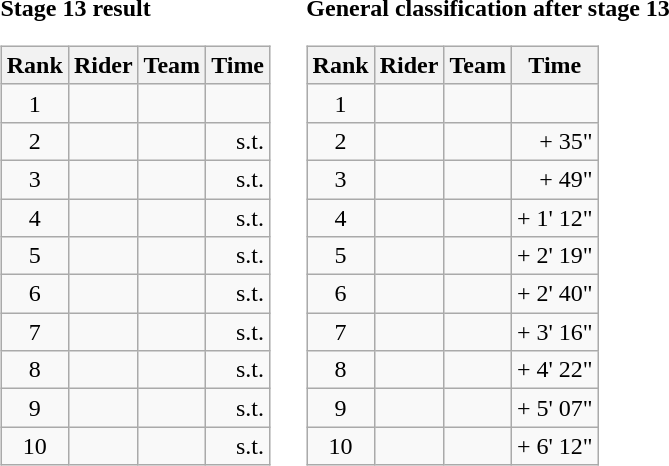<table>
<tr>
<td><strong>Stage 13 result</strong><br><table class="wikitable">
<tr>
<th scope="col">Rank</th>
<th scope="col">Rider</th>
<th scope="col">Team</th>
<th scope="col">Time</th>
</tr>
<tr>
<td style="text-align:center;">1</td>
<td></td>
<td></td>
<td style="text-align:right;"></td>
</tr>
<tr>
<td style="text-align:center;">2</td>
<td></td>
<td></td>
<td style="text-align:right;">s.t.</td>
</tr>
<tr>
<td style="text-align:center;">3</td>
<td></td>
<td></td>
<td style="text-align:right;">s.t.</td>
</tr>
<tr>
<td style="text-align:center;">4</td>
<td></td>
<td></td>
<td style="text-align:right;">s.t.</td>
</tr>
<tr>
<td style="text-align:center;">5</td>
<td></td>
<td></td>
<td style="text-align:right;">s.t.</td>
</tr>
<tr>
<td style="text-align:center;">6</td>
<td></td>
<td></td>
<td style="text-align:right;">s.t.</td>
</tr>
<tr>
<td style="text-align:center;">7</td>
<td></td>
<td></td>
<td style="text-align:right;">s.t.</td>
</tr>
<tr>
<td style="text-align:center;">8</td>
<td></td>
<td></td>
<td style="text-align:right;">s.t.</td>
</tr>
<tr>
<td style="text-align:center;">9</td>
<td></td>
<td></td>
<td style="text-align:right;">s.t.</td>
</tr>
<tr>
<td style="text-align:center;">10</td>
<td></td>
<td></td>
<td style="text-align:right;">s.t.</td>
</tr>
</table>
</td>
<td></td>
<td><strong>General classification after stage 13</strong><br><table class="wikitable">
<tr>
<th scope="col">Rank</th>
<th scope="col">Rider</th>
<th scope="col">Team</th>
<th scope="col">Time</th>
</tr>
<tr>
<td style="text-align:center;">1</td>
<td></td>
<td></td>
<td style="text-align:right;"></td>
</tr>
<tr>
<td style="text-align:center;">2</td>
<td></td>
<td></td>
<td style="text-align:right;">+ 35"</td>
</tr>
<tr>
<td style="text-align:center;">3</td>
<td></td>
<td></td>
<td style="text-align:right;">+ 49"</td>
</tr>
<tr>
<td style="text-align:center;">4</td>
<td></td>
<td></td>
<td style="text-align:right;">+ 1' 12"</td>
</tr>
<tr>
<td style="text-align:center;">5</td>
<td></td>
<td></td>
<td style="text-align:right;">+ 2' 19"</td>
</tr>
<tr>
<td style="text-align:center;">6</td>
<td></td>
<td></td>
<td style="text-align:right;">+ 2' 40"</td>
</tr>
<tr>
<td style="text-align:center;">7</td>
<td></td>
<td></td>
<td style="text-align:right;">+ 3' 16"</td>
</tr>
<tr>
<td style="text-align:center;">8</td>
<td></td>
<td></td>
<td style="text-align:right;">+ 4' 22"</td>
</tr>
<tr>
<td style="text-align:center;">9</td>
<td></td>
<td></td>
<td style="text-align:right;">+ 5' 07"</td>
</tr>
<tr>
<td style="text-align:center;">10</td>
<td></td>
<td></td>
<td style="text-align:right;">+ 6' 12"</td>
</tr>
</table>
</td>
</tr>
</table>
